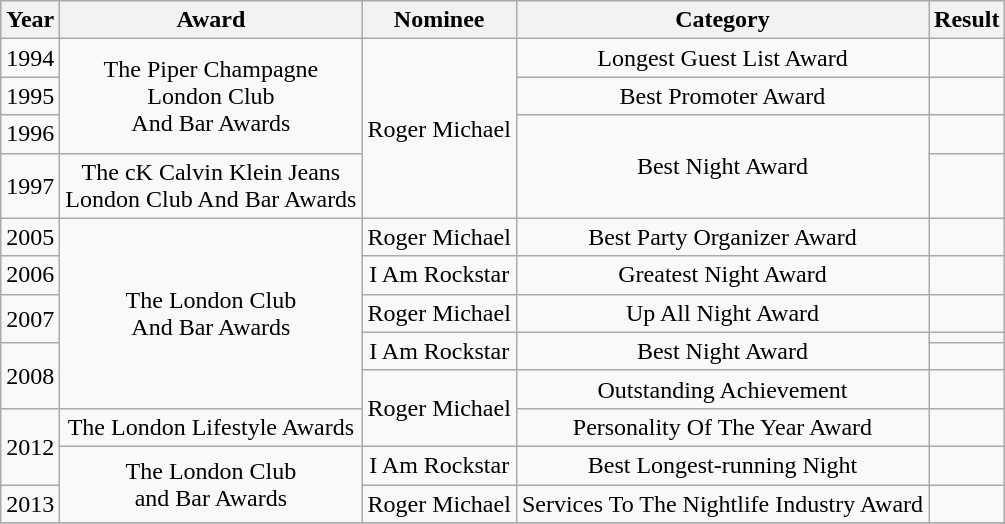<table class="wikitable sortable" style="text-align:center;">
<tr>
<th>Year</th>
<th>Award</th>
<th>Nominee</th>
<th>Category</th>
<th>Result</th>
</tr>
<tr>
<td rowspan="1">1994</td>
<td rowspan="3">The Piper Champagne<br>London Club<br>And Bar Awards</td>
<td rowspan="4">Roger Michael</td>
<td>Longest Guest List Award</td>
<td></td>
</tr>
<tr>
<td rowspan="1">1995</td>
<td>Best Promoter Award</td>
<td></td>
</tr>
<tr>
<td rowspan="1">1996</td>
<td rowspan="2">Best Night Award</td>
<td></td>
</tr>
<tr>
<td rowspan="1">1997</td>
<td rowspan="1">The cK Calvin Klein Jeans<br>London Club And Bar Awards</td>
<td></td>
</tr>
<tr>
<td rowspan="1">2005</td>
<td rowspan="6">The London Club<br>And Bar Awards</td>
<td rowspan="1">Roger Michael</td>
<td>Best Party Organizer Award</td>
<td></td>
</tr>
<tr>
<td rowspan="1">2006</td>
<td rowspan="1">I Am Rockstar</td>
<td>Greatest Night Award</td>
<td></td>
</tr>
<tr>
<td rowspan="2">2007</td>
<td>Roger Michael</td>
<td>Up All Night Award</td>
<td></td>
</tr>
<tr>
<td rowspan="2">I Am Rockstar</td>
<td rowspan="2">Best Night Award</td>
<td></td>
</tr>
<tr>
<td rowspan="2">2008</td>
<td></td>
</tr>
<tr>
<td rowspan="2">Roger Michael</td>
<td>Outstanding Achievement</td>
<td></td>
</tr>
<tr>
<td rowspan="2">2012</td>
<td rowspan="1">The London Lifestyle Awards</td>
<td>Personality Of The Year Award</td>
<td></td>
</tr>
<tr>
<td rowspan="2">The London Club<br>and Bar Awards</td>
<td>I Am Rockstar</td>
<td>Best Longest-running Night</td>
<td></td>
</tr>
<tr>
<td rowspan="1">2013</td>
<td>Roger Michael</td>
<td>Services To The Nightlife Industry Award</td>
<td></td>
</tr>
<tr>
</tr>
</table>
